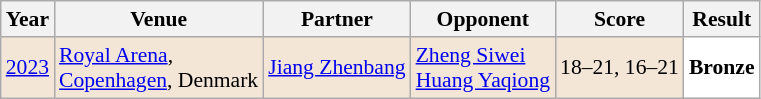<table class="sortable wikitable" style="font-size: 90%">
<tr>
<th>Year</th>
<th>Venue</th>
<th>Partner</th>
<th>Opponent</th>
<th>Score</th>
<th>Result</th>
</tr>
<tr style="background:#F3E6D7">
<td align="center"><a href='#'>2023</a></td>
<td align="left"><a href='#'>Royal Arena</a>,<br><a href='#'>Copenhagen</a>, Denmark</td>
<td align="left"> <a href='#'>Jiang Zhenbang</a></td>
<td align="left"> <a href='#'>Zheng Siwei</a><br> <a href='#'>Huang Yaqiong</a></td>
<td align="left">18–21, 16–21</td>
<td style="text-align:left; background:white"> <strong>Bronze</strong></td>
</tr>
</table>
